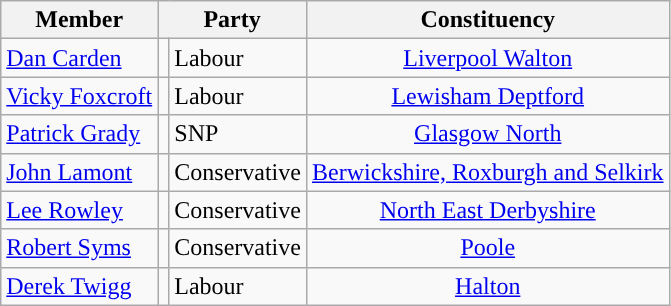<table class="wikitable">
<tr>
<th valign="top">Member</th>
<th colspan="2" valign="top">Party</th>
<th valign="top">Constituency</th>
</tr>
<tr>
<td><a href='#'>Dan Carden</a></td>
<td style="color:inherit;background:"></td>
<td>Labour</td>
<td style="text-align:center"><a href='#'>Liverpool Walton</a></td>
</tr>
<tr>
<td><a href='#'>Vicky Foxcroft</a></td>
<td style="color:inherit;background:"></td>
<td>Labour</td>
<td style="text-align:center"><a href='#'>Lewisham Deptford</a></td>
</tr>
<tr>
<td><a href='#'>Patrick Grady</a></td>
<td style="color:inherit;background:"></td>
<td>SNP</td>
<td style="text-align:center"><a href='#'>Glasgow North</a></td>
</tr>
<tr>
<td><a href='#'>John Lamont</a></td>
<td style="color:inherit;background:"></td>
<td>Conservative</td>
<td style="text-align:center"><a href='#'>Berwickshire, Roxburgh and Selkirk</a></td>
</tr>
<tr>
<td><a href='#'>Lee Rowley</a></td>
<td style="color:inherit;background:"></td>
<td>Conservative</td>
<td style="text-align:center"><a href='#'>North East Derbyshire</a></td>
</tr>
<tr>
<td><a href='#'>Robert Syms</a></td>
<td style="color:inherit;background:"></td>
<td>Conservative</td>
<td style="text-align:center"><a href='#'>Poole</a></td>
</tr>
<tr>
<td><a href='#'>Derek Twigg</a></td>
<td style="color:inherit;background:"></td>
<td>Labour</td>
<td style="text-align:center"><a href='#'>Halton</a></td>
</tr>
</table>
